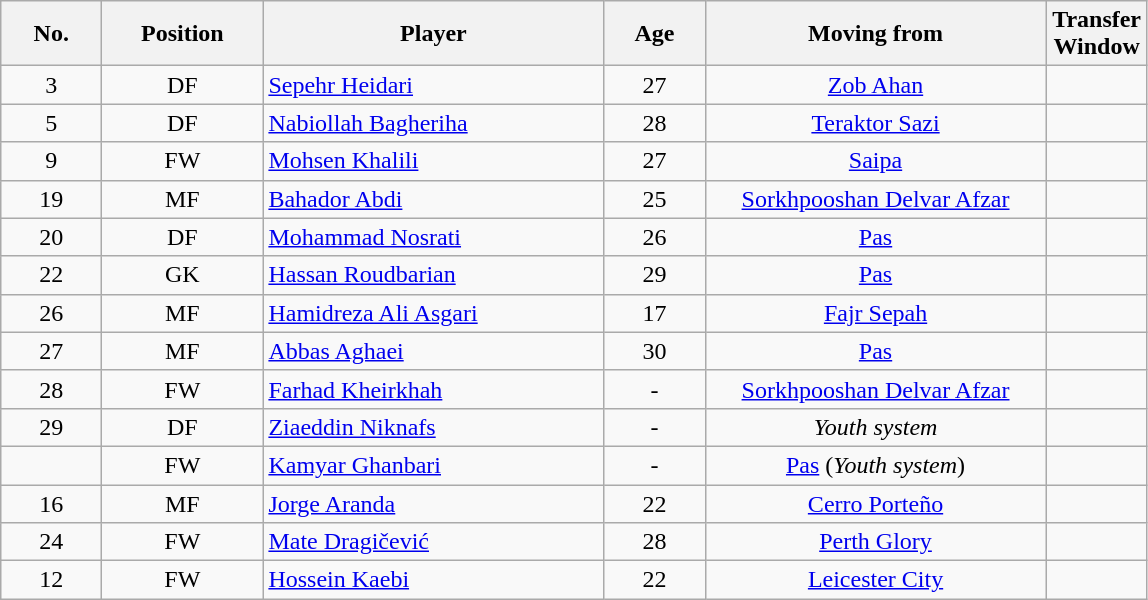<table class="wikitable sortable" style="text-align: center;">
<tr>
<th width=60><strong>No.</strong></th>
<th width=100><strong>Position</strong></th>
<th width=220><strong>Player</strong></th>
<th width=60><strong>Age</strong></th>
<th width=220><strong>Moving from</strong></th>
<th width=60><strong>Transfer Window</strong></th>
</tr>
<tr>
<td>3</td>
<td style="text-align:center">DF</td>
<td style="text-align:left"> <a href='#'>Sepehr Heidari</a></td>
<td>27</td>
<td><a href='#'>Zob Ahan</a></td>
<td></td>
</tr>
<tr>
<td>5</td>
<td style="text-align:center">DF</td>
<td style="text-align:left"> <a href='#'>Nabiollah Bagheriha</a></td>
<td>28</td>
<td><a href='#'>Teraktor Sazi</a></td>
<td></td>
</tr>
<tr>
<td>9</td>
<td style="text-align:center">FW</td>
<td style="text-align:left"> <a href='#'>Mohsen Khalili</a></td>
<td>27</td>
<td><a href='#'>Saipa</a></td>
<td></td>
</tr>
<tr>
<td>19</td>
<td style="text-align:center">MF</td>
<td style="text-align:left"> <a href='#'>Bahador Abdi</a></td>
<td>25</td>
<td><a href='#'>Sorkhpooshan Delvar Afzar</a></td>
<td></td>
</tr>
<tr>
<td>20</td>
<td style="text-align:center">DF</td>
<td style="text-align:left"> <a href='#'>Mohammad Nosrati</a></td>
<td>26</td>
<td><a href='#'>Pas</a></td>
<td></td>
</tr>
<tr>
<td>22</td>
<td style="text-align:center">GK</td>
<td style="text-align:left"> <a href='#'>Hassan Roudbarian</a></td>
<td>29</td>
<td><a href='#'>Pas</a></td>
<td></td>
</tr>
<tr>
<td>26</td>
<td style="text-align:center">MF</td>
<td style="text-align:left"> <a href='#'>Hamidreza Ali Asgari</a></td>
<td>17</td>
<td><a href='#'>Fajr Sepah</a></td>
<td></td>
</tr>
<tr>
<td>27</td>
<td style="text-align:center">MF</td>
<td style="text-align:left"> <a href='#'>Abbas Aghaei</a></td>
<td>30</td>
<td><a href='#'>Pas</a></td>
<td></td>
</tr>
<tr>
<td>28</td>
<td style="text-align:center">FW</td>
<td style="text-align:left"> <a href='#'>Farhad Kheirkhah</a></td>
<td>-</td>
<td><a href='#'>Sorkhpooshan Delvar Afzar</a></td>
<td></td>
</tr>
<tr>
<td>29</td>
<td style="text-align:center">DF</td>
<td style="text-align:left"> <a href='#'>Ziaeddin Niknafs</a></td>
<td>-</td>
<td><em>Youth system</em></td>
<td></td>
</tr>
<tr>
<td></td>
<td style="text-align:center">FW</td>
<td style="text-align:left"> <a href='#'>Kamyar Ghanbari</a></td>
<td>-</td>
<td><a href='#'>Pas</a> (<em>Youth system</em>)</td>
<td></td>
</tr>
<tr>
<td>16</td>
<td style="text-align:center">MF</td>
<td style="text-align:left"> <a href='#'>Jorge Aranda</a></td>
<td>22</td>
<td><a href='#'>Cerro Porteño</a></td>
<td></td>
</tr>
<tr>
<td>24</td>
<td style="text-align:center">FW</td>
<td style="text-align:left"> <a href='#'>Mate Dragičević</a></td>
<td>28</td>
<td><a href='#'>Perth Glory</a></td>
<td></td>
</tr>
<tr>
<td>12</td>
<td style="text-align:center">FW</td>
<td style="text-align:left"> <a href='#'>Hossein Kaebi</a></td>
<td>22</td>
<td><a href='#'>Leicester City</a></td>
<td></td>
</tr>
</table>
